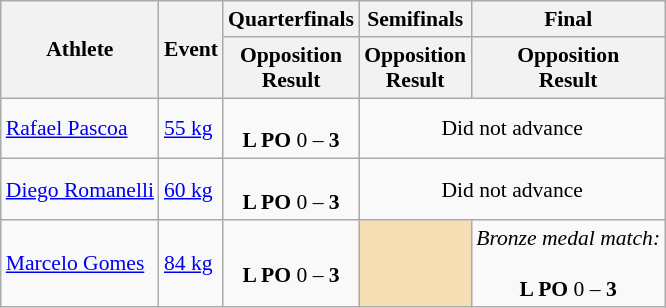<table class="wikitable" style="font-size:90%">
<tr>
<th rowspan=2>Athlete</th>
<th rowspan=2>Event</th>
<th>Quarterfinals</th>
<th>Semifinals</th>
<th>Final</th>
</tr>
<tr>
<th>Opposition<br>Result</th>
<th>Opposition<br>Result</th>
<th>Opposition<br>Result</th>
</tr>
<tr>
<td><a href='#'>Rafael Pascoa</a></td>
<td><a href='#'>55 kg</a></td>
<td align=center><br><strong>L PO</strong> 0 – <strong>3</strong></td>
<td align=center colspan="7">Did not advance</td>
</tr>
<tr>
<td><a href='#'>Diego Romanelli</a></td>
<td><a href='#'>60 kg</a></td>
<td align=center><br><strong>L PO</strong> 0 – <strong>3</strong></td>
<td align=center colspan="7">Did not advance</td>
</tr>
<tr>
<td><a href='#'>Marcelo Gomes</a></td>
<td><a href='#'>84 kg</a></td>
<td align=center><br><strong>L PO</strong> 0 – <strong>3</strong></td>
<td bgcolor=wheat></td>
<td align=center><em>Bronze medal match:</em><br><br><strong>L PO</strong> 0 – <strong>3</strong></td>
</tr>
</table>
